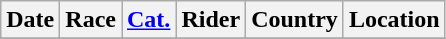<table class="wikitable sortable">
<tr>
<th>Date</th>
<th>Race</th>
<th><a href='#'>Cat.</a></th>
<th>Rider</th>
<th>Country</th>
<th>Location</th>
</tr>
<tr>
</tr>
</table>
